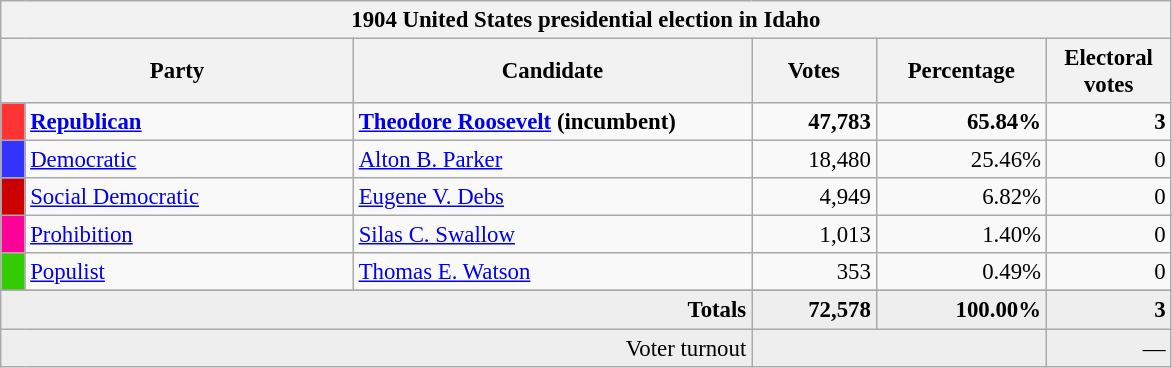<table class="wikitable" style="font-size: 95%;">
<tr>
<th colspan="6">1904 United States presidential election in Idaho</th>
</tr>
<tr>
<th colspan="2" style="width: 15em">Party</th>
<th style="width: 17em">Candidate</th>
<th style="width: 5em">Votes</th>
<th style="width: 7em">Percentage</th>
<th style="width: 5em">Electoral votes</th>
</tr>
<tr>
<th style="background-color:#FF3333; width: 3px"></th>
<td style="width: 130px"><strong><a href='#'>Republican</a></strong></td>
<td><strong><a href='#'>Theodore Roosevelt</a> (incumbent)</strong></td>
<td align="right"><strong>47,783</strong></td>
<td align="right"><strong>65.84%</strong></td>
<td align="right"><strong>3</strong></td>
</tr>
<tr>
<th style="background-color:#3333FF; width: 3px"></th>
<td style="width: 130px"><a href='#'>Democratic</a></td>
<td><a href='#'>Alton B. Parker</a></td>
<td align="right">18,480</td>
<td align="right">25.46%</td>
<td align="right">0</td>
</tr>
<tr>
<th style="background-color:#c00; width: 3px"></th>
<td style="width: 130px"><a href='#'>Social Democratic</a></td>
<td><a href='#'>Eugene V. Debs</a></td>
<td align="right">4,949</td>
<td align="right">6.82%</td>
<td align="right">0</td>
</tr>
<tr>
<th style="background-color:#f09; width: 3px"></th>
<td style="width: 130px"><a href='#'>Prohibition</a></td>
<td><a href='#'>Silas C. Swallow</a></td>
<td align="right">1,013</td>
<td align="right">1.40%</td>
<td align="right">0</td>
</tr>
<tr>
<th style="background-color:#3c0; width: 3px"></th>
<td style="width: 130px"><a href='#'>Populist</a></td>
<td><a href='#'>Thomas E. Watson</a></td>
<td align="right">353</td>
<td align="right">0.49%</td>
<td align="right">0</td>
</tr>
<tr>
</tr>
<tr bgcolor="#EEEEEE">
<td colspan="3" align="right"><strong>Totals</strong></td>
<td align="right"><strong>72,578</strong></td>
<td align="right"><strong>100.00%</strong></td>
<td align="right"><strong>3</strong></td>
</tr>
<tr bgcolor="#EEEEEE">
<td colspan="3" align="right">Voter turnout</td>
<td colspan="2" align="right"></td>
<td align="right">—</td>
</tr>
</table>
